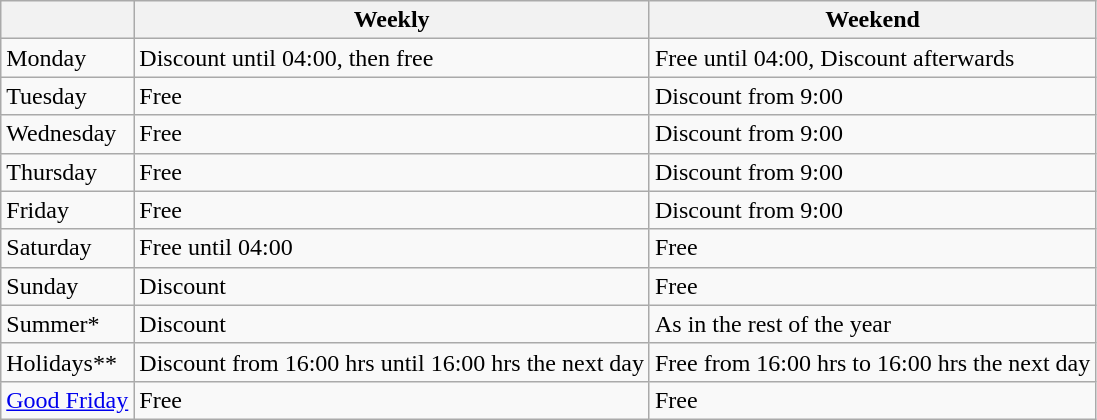<table class="wikitable">
<tr>
<th></th>
<th>Weekly</th>
<th>Weekend</th>
</tr>
<tr>
<td>Monday</td>
<td>Discount until 04:00, then free</td>
<td>Free until 04:00, Discount afterwards</td>
</tr>
<tr>
<td>Tuesday</td>
<td>Free</td>
<td>Discount from 9:00</td>
</tr>
<tr>
<td>Wednesday</td>
<td>Free</td>
<td>Discount from 9:00</td>
</tr>
<tr>
<td>Thursday</td>
<td>Free</td>
<td>Discount from 9:00</td>
</tr>
<tr>
<td>Friday</td>
<td>Free</td>
<td>Discount from 9:00</td>
</tr>
<tr>
<td>Saturday</td>
<td>Free until 04:00</td>
<td>Free</td>
</tr>
<tr>
<td>Sunday</td>
<td>Discount</td>
<td>Free</td>
</tr>
<tr>
<td>Summer*</td>
<td>Discount</td>
<td>As in the rest of the year</td>
</tr>
<tr>
<td>Holidays**</td>
<td>Discount from 16:00 hrs until 16:00 hrs the next day</td>
<td>Free from 16:00 hrs to 16:00 hrs the next day</td>
</tr>
<tr>
<td><a href='#'>Good Friday</a></td>
<td>Free</td>
<td>Free</td>
</tr>
</table>
